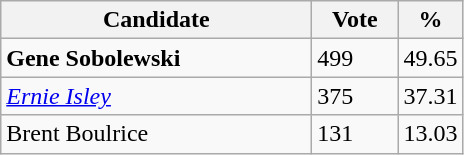<table class="wikitable">
<tr>
<th bgcolor="#DDDDFF" width="200px">Candidate</th>
<th bgcolor="#DDDDFF" width="50px">Vote</th>
<th bgcolor="#DDDDFF" width="30px">%</th>
</tr>
<tr>
<td><strong>Gene Sobolewski</strong></td>
<td>499</td>
<td>49.65</td>
</tr>
<tr>
<td><em><a href='#'>Ernie Isley</a></em></td>
<td>375</td>
<td>37.31</td>
</tr>
<tr>
<td>Brent Boulrice</td>
<td>131</td>
<td>13.03</td>
</tr>
</table>
